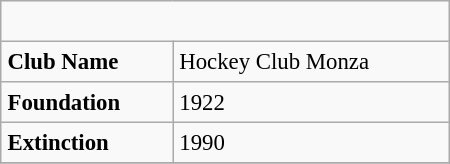<table border=1 align="right" cellpadding=4 cellspacing=0 width=300 style="margin: 0 0 1em 1em; background: #f9f9f9; border: 1px #aaaaaa solid; border-collapse: collapse; font-size: 95%;">
<tr>
<td align="center" colspan=2><br><table border="0" cellpadding="2" cellspacing="0">
</table>
</td>
</tr>
<tr>
<td><strong>Club Name</strong></td>
<td>Hockey Club Monza</td>
</tr>
<tr>
<td><strong>Foundation</strong></td>
<td>1922</td>
</tr>
<tr>
<td><strong>Extinction</strong></td>
<td>1990</td>
</tr>
<tr>
</tr>
</table>
